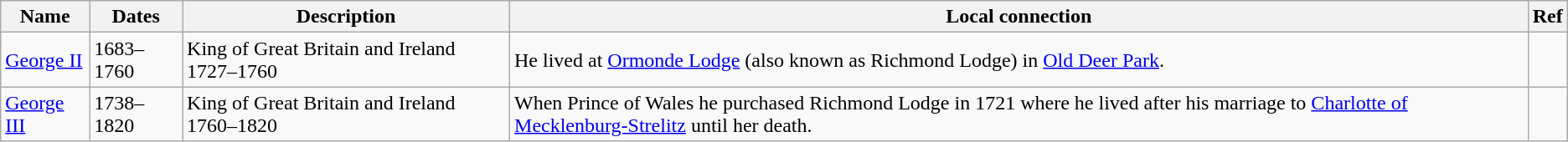<table class="wikitable sortable">
<tr>
<th width=>Name</th>
<th width=>Dates</th>
<th width=>Description</th>
<th width=>Local connection</th>
<th width=>Ref</th>
</tr>
<tr>
<td><a href='#'>George II</a></td>
<td>1683–1760</td>
<td>King of Great Britain and Ireland 1727–1760</td>
<td>He lived at <a href='#'>Ormonde Lodge</a> (also known as Richmond Lodge) in <a href='#'>Old Deer Park</a>.</td>
<td></td>
</tr>
<tr>
<td><a href='#'>George III</a></td>
<td>1738–1820</td>
<td>King of Great Britain and Ireland 1760–1820</td>
<td>When Prince of Wales he purchased Richmond Lodge in 1721 where he lived after his marriage to <a href='#'>Charlotte of Mecklenburg-Strelitz</a> until her death.</td>
<td></td>
</tr>
</table>
